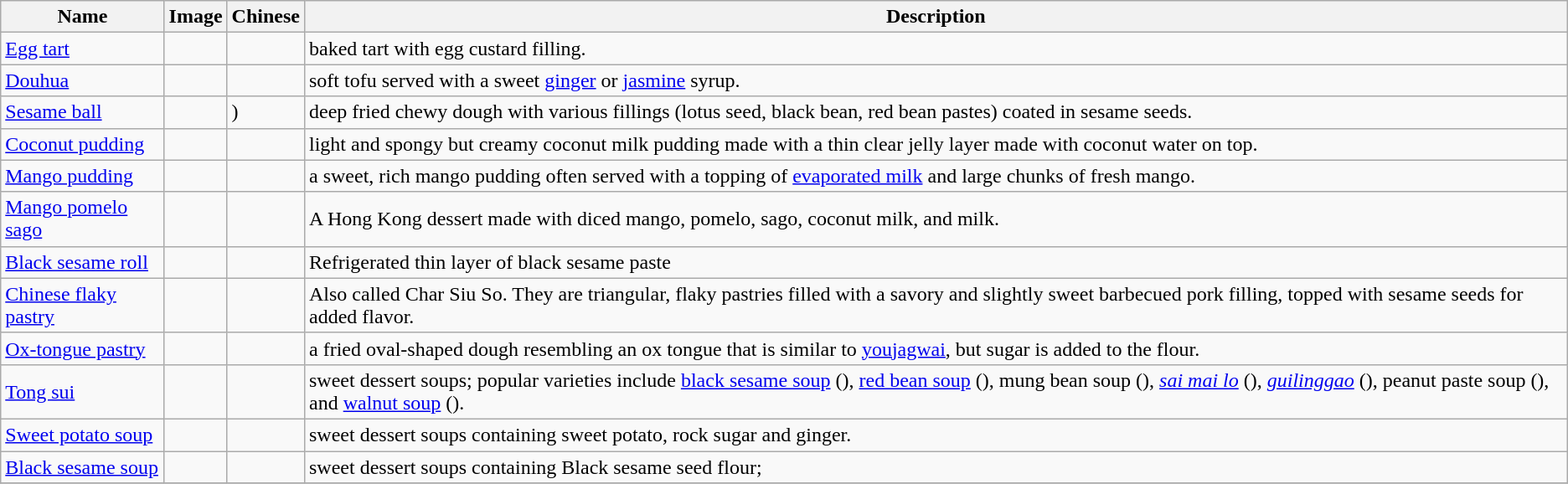<table class="wikitable collapsible">
<tr>
<th>Name</th>
<th>Image</th>
<th>Chinese</th>
<th>Description</th>
</tr>
<tr>
<td><a href='#'>Egg tart</a></td>
<td></td>
<td></td>
<td>baked tart with egg custard filling.</td>
</tr>
<tr>
<td><a href='#'>Douhua</a></td>
<td></td>
<td></td>
<td>soft tofu served with a sweet <a href='#'>ginger</a> or <a href='#'>jasmine</a> syrup.</td>
</tr>
<tr>
<td><a href='#'>Sesame ball</a></td>
<td></td>
<td>)</td>
<td>deep fried chewy dough with various fillings (lotus seed, black bean, red bean pastes) coated in sesame seeds.</td>
</tr>
<tr>
<td><a href='#'>Coconut pudding</a></td>
<td></td>
<td></td>
<td>light and spongy but creamy coconut milk pudding made with a thin clear jelly layer made with coconut water on top.</td>
</tr>
<tr>
<td><a href='#'>Mango pudding</a></td>
<td></td>
<td></td>
<td>a sweet, rich mango pudding often served with a topping of <a href='#'>evaporated milk</a> and large chunks of fresh mango.</td>
</tr>
<tr>
<td><a href='#'>Mango pomelo sago</a></td>
<td></td>
<td></td>
<td>A Hong Kong dessert made with diced mango, pomelo, sago, coconut milk, and milk.</td>
</tr>
<tr>
<td><a href='#'>Black sesame roll</a></td>
<td></td>
<td></td>
<td>Refrigerated thin layer of black sesame paste</td>
</tr>
<tr>
<td><a href='#'>Chinese flaky pastry</a></td>
<td></td>
<td></td>
<td>Also called Char Siu So. They are triangular, flaky pastries filled with a savory and slightly sweet barbecued pork filling, topped with sesame seeds for added flavor.</td>
</tr>
<tr>
<td><a href='#'>Ox-tongue pastry</a></td>
<td></td>
<td></td>
<td>a fried oval-shaped dough resembling an ox tongue that is similar to <a href='#'>youjagwai</a>, but sugar is added to the flour.</td>
</tr>
<tr>
<td><a href='#'>Tong sui</a></td>
<td></td>
<td></td>
<td>sweet dessert soups; popular varieties include <a href='#'>black sesame soup</a> (), <a href='#'>red bean soup</a> (), mung bean soup (), <em><a href='#'>sai mai lo</a></em> (), <em><a href='#'>guilinggao</a></em> (), peanut paste soup (), and <a href='#'>walnut soup</a> ().</td>
</tr>
<tr>
<td><a href='#'>Sweet potato soup</a></td>
<td></td>
<td></td>
<td>sweet dessert soups containing sweet potato, rock sugar and ginger.</td>
</tr>
<tr>
<td><a href='#'>Black sesame soup</a></td>
<td></td>
<td></td>
<td>sweet dessert soups containing Black sesame seed flour;</td>
</tr>
<tr>
</tr>
</table>
